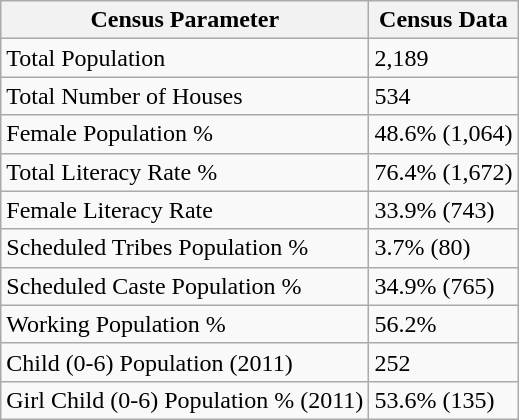<table class="wikitable">
<tr>
<th>Census Parameter</th>
<th>Census Data</th>
</tr>
<tr>
<td>Total Population</td>
<td>2,189</td>
</tr>
<tr>
<td>Total Number of Houses</td>
<td>534</td>
</tr>
<tr>
<td>Female Population %</td>
<td>48.6% (1,064)</td>
</tr>
<tr>
<td>Total Literacy Rate %</td>
<td>76.4% (1,672)</td>
</tr>
<tr>
<td>Female Literacy Rate</td>
<td>33.9% (743)</td>
</tr>
<tr>
<td>Scheduled Tribes Population %</td>
<td>3.7% (80)</td>
</tr>
<tr>
<td>Scheduled Caste Population %</td>
<td>34.9% (765)</td>
</tr>
<tr>
<td>Working Population %</td>
<td>56.2%</td>
</tr>
<tr>
<td>Child (0-6) Population (2011)</td>
<td>252</td>
</tr>
<tr>
<td>Girl Child (0-6) Population % (2011)</td>
<td>53.6% (135)</td>
</tr>
</table>
